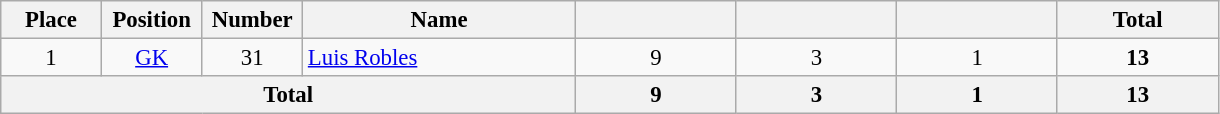<table class="wikitable" style="font-size: 95%; text-align: center">
<tr>
<th width=60>Place</th>
<th width=60>Position</th>
<th width=60>Number</th>
<th width=175>Name</th>
<th width=100></th>
<th width=100></th>
<th width=100></th>
<th width=100><strong>Total</strong></th>
</tr>
<tr>
<td>1</td>
<td><a href='#'>GK</a></td>
<td>31</td>
<td align="left"> <a href='#'>Luis Robles</a></td>
<td>9</td>
<td>3</td>
<td>1</td>
<td><strong>13</strong></td>
</tr>
<tr>
<th colspan="4">Total</th>
<th>9</th>
<th>3</th>
<th>1</th>
<th>13</th>
</tr>
</table>
